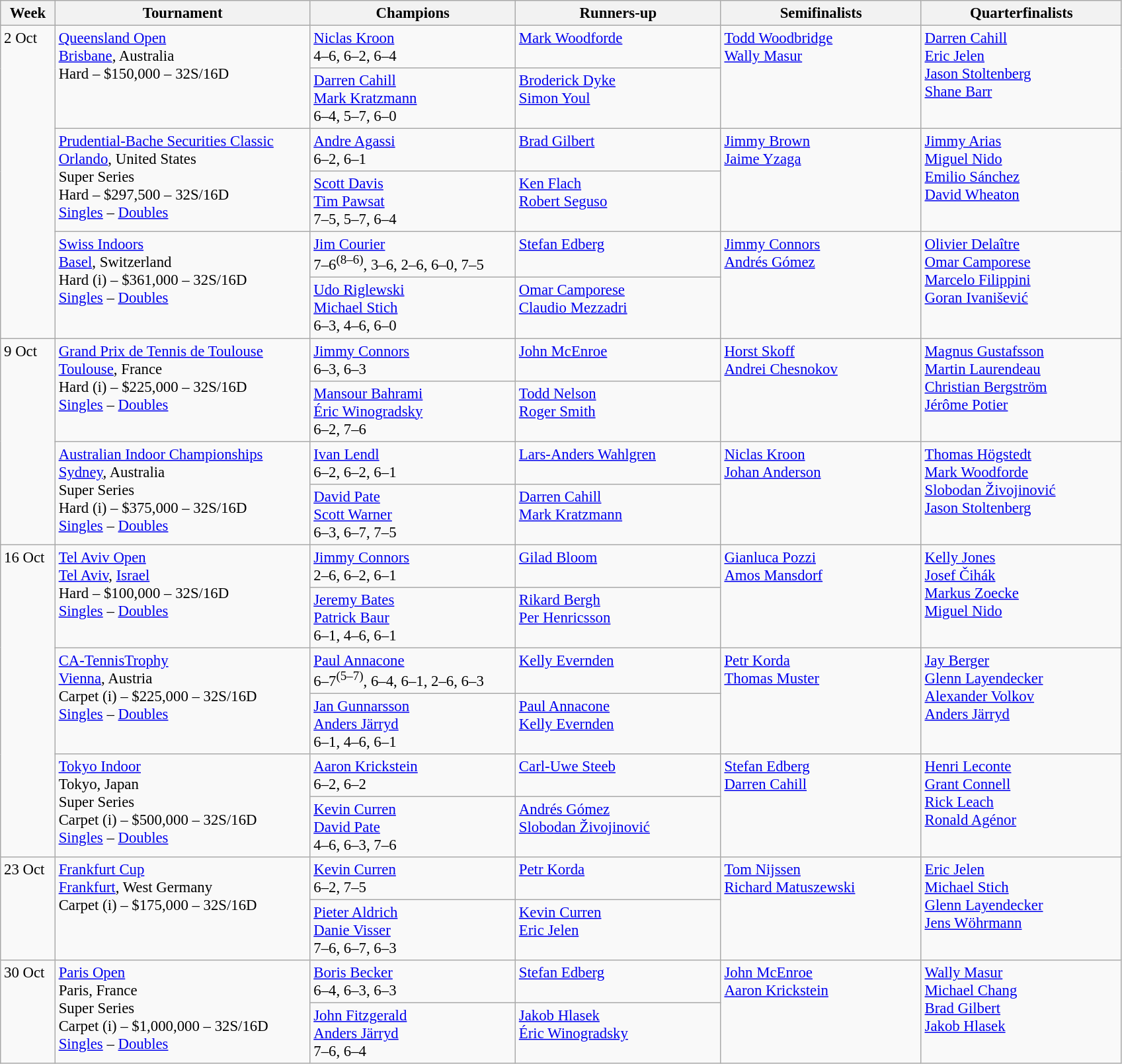<table class=wikitable style=font-size:95%>
<tr>
<th style="width:48px;">Week</th>
<th style="width:250px;">Tournament</th>
<th style="width:200px;">Champions</th>
<th style="width:200px;">Runners-up</th>
<th style="width:195px;">Semifinalists</th>
<th style="width:195px;">Quarterfinalists</th>
</tr>
<tr valign=top>
<td rowspan=6>2 Oct</td>
<td rowspan=2><a href='#'>Queensland Open</a> <br> <a href='#'>Brisbane</a>, Australia<br>Hard – $150,000 – 32S/16D</td>
<td> <a href='#'>Niclas Kroon</a><br>4–6, 6–2, 6–4</td>
<td> <a href='#'>Mark Woodforde</a></td>
<td rowspan=2> <a href='#'>Todd Woodbridge</a> <br>  <a href='#'>Wally Masur</a></td>
<td rowspan=2> <a href='#'>Darren Cahill</a> <br>  <a href='#'>Eric Jelen</a> <br>  <a href='#'>Jason Stoltenberg</a> <br>  <a href='#'>Shane Barr</a></td>
</tr>
<tr valign=top>
<td> <a href='#'>Darren Cahill</a> <br>  <a href='#'>Mark Kratzmann</a><br> 6–4, 5–7, 6–0</td>
<td> <a href='#'>Broderick Dyke</a> <br>  <a href='#'>Simon Youl</a></td>
</tr>
<tr valign=top>
<td rowspan=2><a href='#'>Prudential-Bache Securities Classic</a> <br> <a href='#'>Orlando</a>, United States <br> Super Series <br>Hard – $297,500 – 32S/16D<br><a href='#'>Singles</a> – <a href='#'>Doubles</a></td>
<td> <a href='#'>Andre Agassi</a><br>6–2, 6–1</td>
<td> <a href='#'>Brad Gilbert</a></td>
<td rowspan=2> <a href='#'>Jimmy Brown</a> <br>  <a href='#'>Jaime Yzaga</a></td>
<td rowspan=2> <a href='#'>Jimmy Arias</a> <br>  <a href='#'>Miguel Nido</a> <br>  <a href='#'>Emilio Sánchez</a> <br>  <a href='#'>David Wheaton</a></td>
</tr>
<tr valign=top>
<td> <a href='#'>Scott Davis</a> <br>  <a href='#'>Tim Pawsat</a><br> 7–5, 5–7, 6–4</td>
<td> <a href='#'>Ken Flach</a> <br>  <a href='#'>Robert Seguso</a></td>
</tr>
<tr valign=top>
<td rowspan=2><a href='#'>Swiss Indoors</a><br><a href='#'>Basel</a>, Switzerland<br>Hard (i) – $361,000 – 32S/16D<br><a href='#'>Singles</a> – <a href='#'>Doubles</a></td>
<td> <a href='#'>Jim Courier</a><br>7–6<sup>(8–6)</sup>, 3–6, 2–6, 6–0, 7–5</td>
<td> <a href='#'>Stefan Edberg</a></td>
<td rowspan=2> <a href='#'>Jimmy Connors</a> <br>  <a href='#'>Andrés Gómez</a></td>
<td rowspan=2> <a href='#'>Olivier Delaître</a> <br>  <a href='#'>Omar Camporese</a> <br>  <a href='#'>Marcelo Filippini</a> <br>  <a href='#'>Goran Ivanišević</a></td>
</tr>
<tr valign=top>
<td> <a href='#'>Udo Riglewski</a> <br>  <a href='#'>Michael Stich</a><br> 6–3, 4–6, 6–0</td>
<td> <a href='#'>Omar Camporese</a> <br>  <a href='#'>Claudio Mezzadri</a></td>
</tr>
<tr valign=top>
<td rowspan=4>9 Oct</td>
<td rowspan=2><a href='#'>Grand Prix de Tennis de Toulouse</a> <br> <a href='#'>Toulouse</a>, France<br>Hard (i) – $225,000 – 32S/16D <br> <a href='#'>Singles</a> – <a href='#'>Doubles</a></td>
<td> <a href='#'>Jimmy Connors</a><br>6–3, 6–3</td>
<td> <a href='#'>John McEnroe</a></td>
<td rowspan=2> <a href='#'>Horst Skoff</a> <br>  <a href='#'>Andrei Chesnokov</a></td>
<td rowspan=2> <a href='#'>Magnus Gustafsson</a> <br>  <a href='#'>Martin Laurendeau</a> <br>  <a href='#'>Christian Bergström</a> <br>  <a href='#'>Jérôme Potier</a></td>
</tr>
<tr valign=top>
<td> <a href='#'>Mansour Bahrami</a> <br>  <a href='#'>Éric Winogradsky</a><br> 6–2, 7–6</td>
<td> <a href='#'>Todd Nelson</a> <br>  <a href='#'>Roger Smith</a></td>
</tr>
<tr valign=top>
<td rowspan=2><a href='#'>Australian Indoor Championships</a><br> <a href='#'>Sydney</a>, Australia <br> Super Series <br>Hard (i) – $375,000 – 32S/16D<br><a href='#'>Singles</a> – <a href='#'>Doubles</a></td>
<td> <a href='#'>Ivan Lendl</a><br>6–2, 6–2, 6–1</td>
<td> <a href='#'>Lars-Anders Wahlgren</a></td>
<td rowspan=2> <a href='#'>Niclas Kroon</a> <br>  <a href='#'>Johan Anderson</a></td>
<td rowspan=2> <a href='#'>Thomas Högstedt</a> <br>  <a href='#'>Mark Woodforde</a> <br>  <a href='#'>Slobodan Živojinović</a> <br>  <a href='#'>Jason Stoltenberg</a></td>
</tr>
<tr valign=top>
<td> <a href='#'>David Pate</a> <br>  <a href='#'>Scott Warner</a><br> 6–3, 6–7, 7–5</td>
<td> <a href='#'>Darren Cahill</a> <br>  <a href='#'>Mark Kratzmann</a></td>
</tr>
<tr valign=top>
<td rowspan=6>16 Oct</td>
<td rowspan=2><a href='#'>Tel Aviv Open</a><br> <a href='#'>Tel Aviv</a>, <a href='#'>Israel</a><br>Hard – $100,000 – 32S/16D<br><a href='#'>Singles</a> – <a href='#'>Doubles</a></td>
<td> <a href='#'>Jimmy Connors</a><br>2–6, 6–2, 6–1</td>
<td> <a href='#'>Gilad Bloom</a></td>
<td rowspan=2> <a href='#'>Gianluca Pozzi</a> <br>  <a href='#'>Amos Mansdorf</a></td>
<td rowspan=2> <a href='#'>Kelly Jones</a> <br>  <a href='#'>Josef Čihák</a> <br>  <a href='#'>Markus Zoecke</a> <br>  <a href='#'>Miguel Nido</a></td>
</tr>
<tr valign=top>
<td> <a href='#'>Jeremy Bates</a> <br>  <a href='#'>Patrick Baur</a><br> 6–1, 4–6, 6–1</td>
<td> <a href='#'>Rikard Bergh</a> <br>  <a href='#'>Per Henricsson</a></td>
</tr>
<tr valign=top>
<td rowspan=2><a href='#'>CA-TennisTrophy</a><br> <a href='#'>Vienna</a>, Austria<br>Carpet (i) – $225,000 – 32S/16D<br><a href='#'>Singles</a> – <a href='#'>Doubles</a></td>
<td> <a href='#'>Paul Annacone</a><br>6–7<sup>(5–7)</sup>, 6–4, 6–1, 2–6, 6–3</td>
<td> <a href='#'>Kelly Evernden</a></td>
<td rowspan=2> <a href='#'>Petr Korda</a> <br>  <a href='#'>Thomas Muster</a></td>
<td rowspan=2> <a href='#'>Jay Berger</a> <br>  <a href='#'>Glenn Layendecker</a> <br>  <a href='#'>Alexander Volkov</a> <br>  <a href='#'>Anders Järryd</a></td>
</tr>
<tr valign=top>
<td> <a href='#'>Jan Gunnarsson</a> <br>  <a href='#'>Anders Järryd</a><br> 6–1, 4–6, 6–1</td>
<td> <a href='#'>Paul Annacone</a> <br>  <a href='#'>Kelly Evernden</a></td>
</tr>
<tr valign=top>
<td rowspan=2><a href='#'>Tokyo Indoor</a><br> Tokyo, Japan <br> Super Series<br>Carpet (i) – $500,000 – 32S/16D<br><a href='#'>Singles</a> – <a href='#'>Doubles</a></td>
<td> <a href='#'>Aaron Krickstein</a><br>6–2, 6–2</td>
<td> <a href='#'>Carl-Uwe Steeb</a></td>
<td rowspan=2> <a href='#'>Stefan Edberg</a> <br>  <a href='#'>Darren Cahill</a></td>
<td rowspan=2> <a href='#'>Henri Leconte</a> <br>  <a href='#'>Grant Connell</a> <br>  <a href='#'>Rick Leach</a> <br>  <a href='#'>Ronald Agénor</a></td>
</tr>
<tr valign=top>
<td> <a href='#'>Kevin Curren</a> <br>  <a href='#'>David Pate</a><br> 4–6, 6–3, 7–6</td>
<td> <a href='#'>Andrés Gómez</a> <br>  <a href='#'>Slobodan Živojinović</a></td>
</tr>
<tr valign=top>
<td rowspan=2>23 Oct</td>
<td rowspan=2><a href='#'>Frankfurt Cup</a> <br> <a href='#'>Frankfurt</a>, West Germany<br>Carpet (i) – $175,000 – 32S/16D</td>
<td> <a href='#'>Kevin Curren</a><br>6–2, 7–5</td>
<td> <a href='#'>Petr Korda</a></td>
<td rowspan=2> <a href='#'>Tom Nijssen</a> <br>  <a href='#'>Richard Matuszewski</a></td>
<td rowspan=2> <a href='#'>Eric Jelen</a> <br>  <a href='#'>Michael Stich</a> <br>  <a href='#'>Glenn Layendecker</a> <br>  <a href='#'>Jens Wöhrmann</a></td>
</tr>
<tr valign=top>
<td> <a href='#'>Pieter Aldrich</a> <br>  <a href='#'>Danie Visser</a><br> 7–6, 6–7, 6–3</td>
<td> <a href='#'>Kevin Curren</a> <br> <a href='#'>Eric Jelen</a></td>
</tr>
<tr valign=top>
<td rowspan=2>30 Oct</td>
<td rowspan=2><a href='#'>Paris Open</a><br> Paris, France <br> Super Series <br>Carpet (i) – $1,000,000 – 32S/16D<br><a href='#'>Singles</a> – <a href='#'>Doubles</a></td>
<td> <a href='#'>Boris Becker</a><br>6–4, 6–3, 6–3</td>
<td> <a href='#'>Stefan Edberg</a></td>
<td rowspan=2> <a href='#'>John McEnroe</a> <br>  <a href='#'>Aaron Krickstein</a></td>
<td rowspan=2> <a href='#'>Wally Masur</a> <br>  <a href='#'>Michael Chang</a> <br>  <a href='#'>Brad Gilbert</a> <br>  <a href='#'>Jakob Hlasek</a></td>
</tr>
<tr valign=top>
<td> <a href='#'>John Fitzgerald</a> <br>  <a href='#'>Anders Järryd</a><br> 7–6, 6–4</td>
<td> <a href='#'>Jakob Hlasek</a> <br>  <a href='#'>Éric Winogradsky</a></td>
</tr>
</table>
